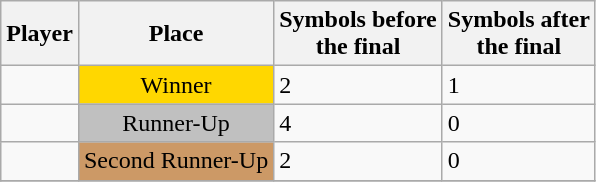<table class="wikitable sortable">
<tr>
<th>Player</th>
<th>Place</th>
<th>Symbols before <br> the final</th>
<th>Symbols after<br> the final</th>
</tr>
<tr>
<td></td>
<td style="background: gold; color: black; text-align: center;">Winner</td>
<td>2</td>
<td>1</td>
</tr>
<tr>
<td></td>
<td style="background: silver; color: black; text-align: center;">Runner-Up</td>
<td>4</td>
<td>0</td>
</tr>
<tr>
<td></td>
<td style="background: #cc9966; color: black; text-align: center;">Second Runner-Up</td>
<td>2</td>
<td>0</td>
</tr>
<tr>
</tr>
</table>
